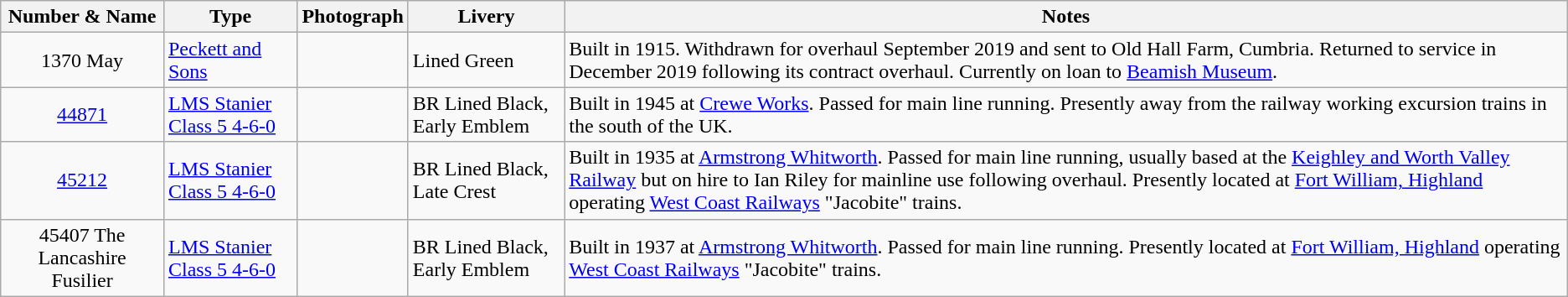<table class="wikitable">
<tr>
<th>Number & Name</th>
<th>Type</th>
<th>Photograph</th>
<th>Livery</th>
<th>Notes</th>
</tr>
<tr>
<td align="center">1370 May</td>
<td><a href='#'>Peckett and Sons</a> </td>
<td></td>
<td>Lined Green</td>
<td>Built in 1915. Withdrawn for overhaul September 2019 and sent to Old Hall Farm, Cumbria. Returned to service in December 2019 following its contract overhaul. Currently on loan to <a href='#'>Beamish Museum</a>.</td>
</tr>
<tr>
<td align="center"><a href='#'>44871</a></td>
<td><a href='#'>LMS Stanier Class 5 4-6-0</a> </td>
<td></td>
<td>BR Lined Black, Early Emblem</td>
<td>Built in 1945 at <a href='#'>Crewe Works</a>. Passed for main line running. Presently away from the railway working excursion trains in the south of the UK.</td>
</tr>
<tr>
<td align="center"><a href='#'>45212</a></td>
<td><a href='#'>LMS Stanier Class 5 4-6-0</a></td>
<td></td>
<td>BR Lined Black, Late Crest</td>
<td>Built in 1935 at <a href='#'>Armstrong Whitworth</a>. Passed for main line running, usually based at the <a href='#'>Keighley and Worth Valley Railway</a> but on hire to Ian Riley for mainline use following overhaul. Presently located at <a href='#'>Fort William, Highland</a> operating <a href='#'>West Coast Railways</a> "Jacobite" trains.</td>
</tr>
<tr>
<td align="center">45407 The Lancashire Fusilier</td>
<td><a href='#'>LMS Stanier Class 5 4-6-0</a></td>
<td></td>
<td>BR Lined Black, Early Emblem</td>
<td>Built in 1937 at <a href='#'>Armstrong Whitworth</a>. Passed for main line running. Presently located at <a href='#'>Fort William, Highland</a> operating <a href='#'>West Coast Railways</a> "Jacobite" trains.</td>
</tr>
</table>
